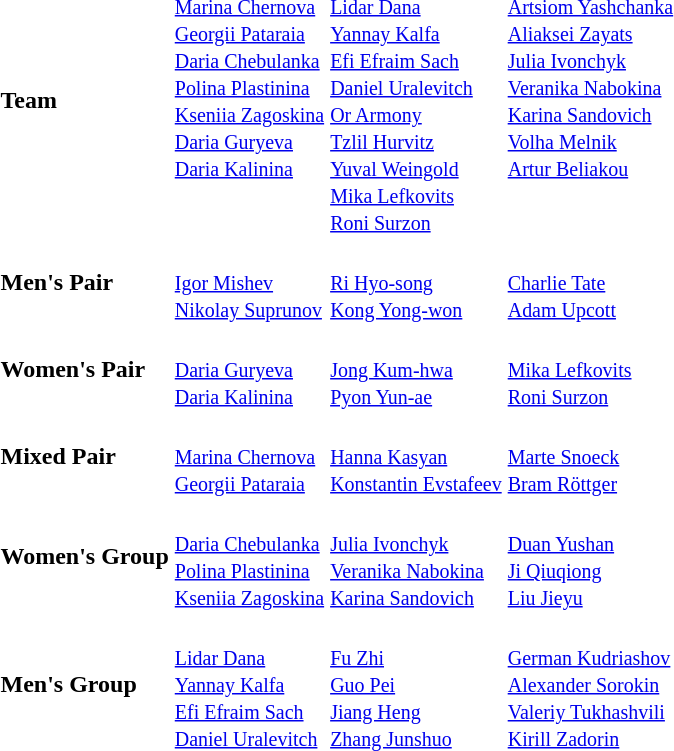<table>
<tr>
<th scope=row style="text-align:left">Team</th>
<td valign="top"><br><small><a href='#'>Marina Chernova</a><br><a href='#'>Georgii Pataraia</a><br><a href='#'>Daria Chebulanka</a><br><a href='#'>Polina Plastinina</a><br><a href='#'>Kseniia Zagoskina</a><br><a href='#'>Daria Guryeva</a><br><a href='#'>Daria Kalinina</a></small></td>
<td><br><small><a href='#'>Lidar Dana</a><br><a href='#'>Yannay Kalfa</a><br><a href='#'>Efi Efraim Sach</a><br><a href='#'>Daniel Uralevitch</a><br><a href='#'>Or Armony</a><br><a href='#'>Tzlil Hurvitz</a><br><a href='#'>Yuval Weingold</a><br><a href='#'>Mika Lefkovits</a><br><a href='#'>Roni Surzon</a></small></td>
<td valign="top"><br><small><a href='#'>Artsiom Yashchanka</a><br><a href='#'>Aliaksei Zayats</a><br><a href='#'>Julia Ivonchyk</a><br><a href='#'>Veranika Nabokina</a><br><a href='#'>Karina Sandovich</a><br><a href='#'>Volha Melnik</a><br><a href='#'>Artur Beliakou</a></small></td>
</tr>
<tr>
<th scope=row style="text-align:left">Men's Pair</th>
<td><br><small><a href='#'>Igor Mishev</a><br><a href='#'>Nikolay Suprunov</a></small></td>
<td><br><small><a href='#'>Ri Hyo-song</a><br><a href='#'>Kong Yong-won</a></small></td>
<td><br><small><a href='#'>Charlie Tate</a><br><a href='#'>Adam Upcott</a></small></td>
</tr>
<tr>
<th scope=row style="text-align:left">Women's Pair</th>
<td><br><small><a href='#'>Daria Guryeva</a><br><a href='#'>Daria Kalinina</a></small></td>
<td><br><small><a href='#'>Jong Kum-hwa</a><br><a href='#'>Pyon Yun-ae</a></small></td>
<td><br><small><a href='#'>Mika Lefkovits</a><br><a href='#'>Roni Surzon</a></small></td>
</tr>
<tr>
<th scope=row style="text-align:left">Mixed Pair</th>
<td><br><small><a href='#'>Marina Chernova</a><br><a href='#'>Georgii Pataraia</a></small></td>
<td><br><small><a href='#'>Hanna Kasyan</a><br><a href='#'>Konstantin Evstafeev</a></small></td>
<td><br><small><a href='#'>Marte Snoeck</a><br><a href='#'>Bram Röttger</a></small></td>
</tr>
<tr>
<th scope=row style="text-align:left">Women's Group</th>
<td><br><small><a href='#'>Daria Chebulanka</a><br><a href='#'>Polina Plastinina</a><br><a href='#'>Kseniia Zagoskina</a></small></td>
<td><br><small><a href='#'>Julia Ivonchyk</a><br><a href='#'>Veranika Nabokina</a><br><a href='#'>Karina Sandovich</a></small></td>
<td><br><small><a href='#'>Duan Yushan</a><br><a href='#'>Ji Qiuqiong</a><br><a href='#'>Liu Jieyu</a></small></td>
</tr>
<tr>
<th scope=row style="text-align:left">Men's Group</th>
<td><br><small><a href='#'>Lidar Dana</a><br><a href='#'>Yannay Kalfa</a><br><a href='#'>Efi Efraim Sach</a><br><a href='#'>Daniel Uralevitch</a></small></td>
<td><br><small><a href='#'>Fu Zhi</a><br><a href='#'>Guo Pei</a><br><a href='#'>Jiang Heng</a><br><a href='#'>Zhang Junshuo</a></small></td>
<td><br><small><a href='#'>German Kudriashov</a><br><a href='#'>Alexander Sorokin</a><br><a href='#'>Valeriy Tukhashvili</a><br><a href='#'>Kirill Zadorin</a></small></td>
</tr>
</table>
